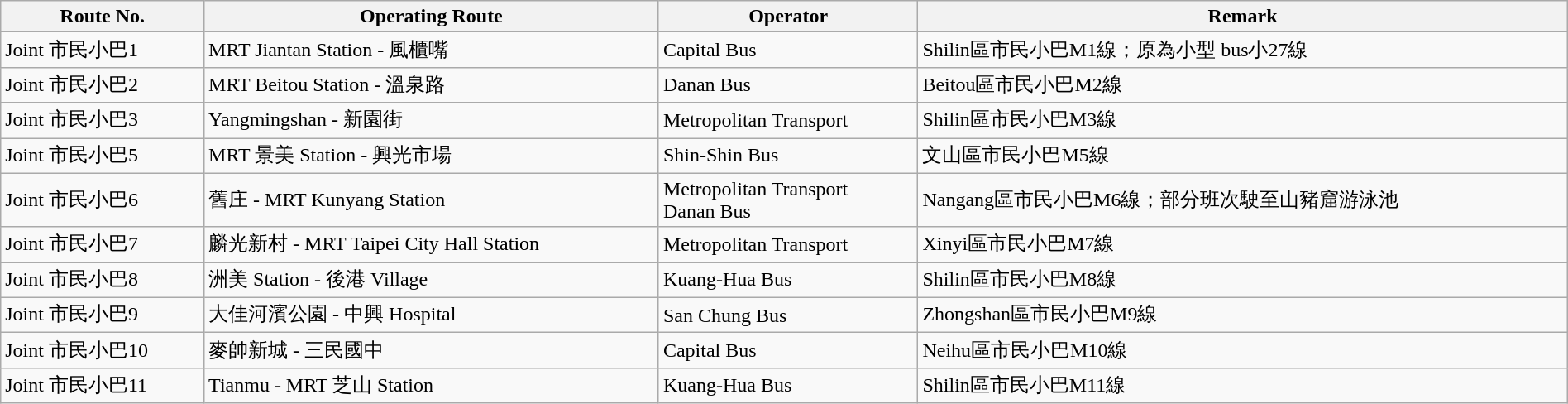<table class="wikitable"  style="width:100%; margin:auto;">
<tr>
<th>Route No.</th>
<th>Operating Route</th>
<th>Operator</th>
<th>Remark</th>
</tr>
<tr>
<td>Joint 市民小巴1</td>
<td>MRT Jiantan Station - 風櫃嘴</td>
<td>Capital Bus</td>
<td>Shilin區市民小巴M1線；原為小型 bus小27線</td>
</tr>
<tr>
<td>Joint 市民小巴2</td>
<td>MRT Beitou Station - 溫泉路</td>
<td>Danan Bus</td>
<td>Beitou區市民小巴M2線</td>
</tr>
<tr>
<td>Joint 市民小巴3</td>
<td>Yangmingshan - 新園街</td>
<td>Metropolitan Transport</td>
<td>Shilin區市民小巴M3線</td>
</tr>
<tr>
<td>Joint 市民小巴5</td>
<td>MRT 景美 Station - 興光市場</td>
<td>Shin-Shin Bus</td>
<td>文山區市民小巴M5線</td>
</tr>
<tr>
<td>Joint 市民小巴6</td>
<td>舊庄 - MRT Kunyang Station</td>
<td>Metropolitan Transport<br>Danan Bus</td>
<td>Nangang區市民小巴M6線；部分班次駛至山豬窟游泳池</td>
</tr>
<tr>
<td>Joint 市民小巴7</td>
<td>麟光新村 - MRT Taipei City Hall Station</td>
<td>Metropolitan Transport</td>
<td>Xinyi區市民小巴M7線</td>
</tr>
<tr>
<td>Joint 市民小巴8</td>
<td>洲美 Station - 後港 Village</td>
<td>Kuang-Hua Bus</td>
<td>Shilin區市民小巴M8線</td>
</tr>
<tr>
<td>Joint 市民小巴9</td>
<td>大佳河濱公園 - 中興 Hospital</td>
<td>San Chung Bus</td>
<td>Zhongshan區市民小巴M9線</td>
</tr>
<tr>
<td>Joint 市民小巴10</td>
<td>麥帥新城 - 三民國中</td>
<td>Capital Bus</td>
<td>Neihu區市民小巴M10線</td>
</tr>
<tr>
<td>Joint 市民小巴11</td>
<td>Tianmu - MRT 芝山 Station</td>
<td>Kuang-Hua Bus</td>
<td>Shilin區市民小巴M11線</td>
</tr>
</table>
